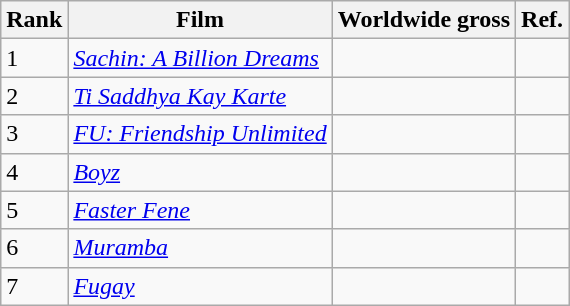<table class="wikitable">
<tr>
<th>Rank</th>
<th>Film</th>
<th>Worldwide gross</th>
<th>Ref.</th>
</tr>
<tr>
<td>1</td>
<td><em><a href='#'>Sachin: A Billion Dreams</a></em></td>
<td></td>
<td></td>
</tr>
<tr>
<td>2</td>
<td><em><a href='#'>Ti Saddhya Kay Karte</a></em></td>
<td></td>
<td></td>
</tr>
<tr>
<td>3</td>
<td><em><a href='#'>FU: Friendship Unlimited</a></em></td>
<td></td>
<td></td>
</tr>
<tr>
<td>4</td>
<td><em><a href='#'>Boyz</a></em></td>
<td></td>
<td></td>
</tr>
<tr>
<td>5</td>
<td><em><a href='#'>Faster Fene</a></em></td>
<td></td>
<td></td>
</tr>
<tr>
<td>6</td>
<td><em><a href='#'>Muramba</a></em></td>
<td></td>
<td></td>
</tr>
<tr>
<td>7</td>
<td><em><a href='#'>Fugay</a></em></td>
<td></td>
<td></td>
</tr>
</table>
